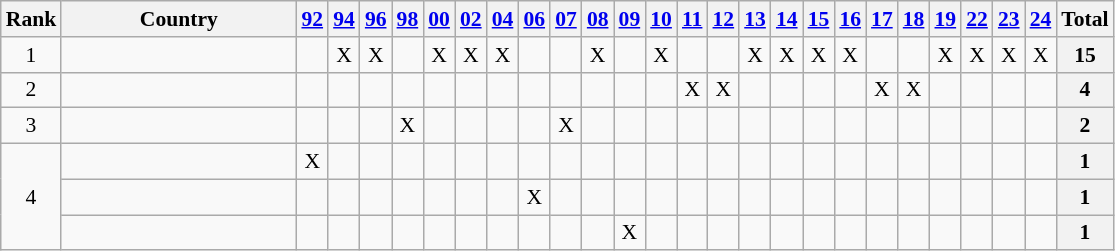<table class=wikitable style="font-size:90%; text-align:center">
<tr>
<th>Rank</th>
<th width=150>Country</th>
<th><a href='#'>92</a></th>
<th><a href='#'>94</a></th>
<th><a href='#'>96</a></th>
<th><a href='#'>98</a></th>
<th><a href='#'>00</a></th>
<th><a href='#'>02</a></th>
<th><a href='#'>04</a></th>
<th><a href='#'>06</a></th>
<th><a href='#'>07</a></th>
<th><a href='#'>08</a></th>
<th><a href='#'>09</a></th>
<th><a href='#'>10</a></th>
<th><a href='#'>11</a></th>
<th><a href='#'>12</a></th>
<th><a href='#'>13</a></th>
<th><a href='#'>14</a></th>
<th><a href='#'>15</a></th>
<th><a href='#'>16</a></th>
<th><a href='#'>17</a></th>
<th><a href='#'>18</a></th>
<th><a href='#'>19</a></th>
<th><a href='#'>22</a></th>
<th><a href='#'>23</a></th>
<th><a href='#'>24</a></th>
<th>Total</th>
</tr>
<tr>
<td>1</td>
<td align=left></td>
<td></td>
<td>X</td>
<td>X</td>
<td></td>
<td>X</td>
<td>X</td>
<td>X</td>
<td></td>
<td></td>
<td>X</td>
<td></td>
<td>X</td>
<td></td>
<td></td>
<td>X</td>
<td>X</td>
<td>X</td>
<td>X</td>
<td></td>
<td></td>
<td>X</td>
<td>X</td>
<td>X</td>
<td>X</td>
<th>15</th>
</tr>
<tr>
<td rowspan=1>2</td>
<td align=left></td>
<td></td>
<td></td>
<td></td>
<td></td>
<td></td>
<td></td>
<td></td>
<td></td>
<td></td>
<td></td>
<td></td>
<td></td>
<td>X</td>
<td>X</td>
<td></td>
<td></td>
<td></td>
<td></td>
<td>X</td>
<td>X</td>
<td></td>
<td></td>
<td></td>
<td></td>
<th>4</th>
</tr>
<tr>
<td rowspan=1>3</td>
<td align=left></td>
<td></td>
<td></td>
<td></td>
<td>X</td>
<td></td>
<td></td>
<td></td>
<td></td>
<td>X</td>
<td></td>
<td></td>
<td></td>
<td></td>
<td></td>
<td></td>
<td></td>
<td></td>
<td></td>
<td></td>
<td></td>
<td></td>
<td></td>
<td></td>
<td></td>
<th>2</th>
</tr>
<tr>
<td rowspan=3>4</td>
<td align=left></td>
<td>X</td>
<td></td>
<td></td>
<td></td>
<td></td>
<td></td>
<td></td>
<td></td>
<td></td>
<td></td>
<td></td>
<td></td>
<td></td>
<td></td>
<td></td>
<td></td>
<td></td>
<td></td>
<td></td>
<td></td>
<td></td>
<td></td>
<td></td>
<td></td>
<th>1</th>
</tr>
<tr>
<td align=left></td>
<td></td>
<td></td>
<td></td>
<td></td>
<td></td>
<td></td>
<td></td>
<td>X</td>
<td></td>
<td></td>
<td></td>
<td></td>
<td></td>
<td></td>
<td></td>
<td></td>
<td></td>
<td></td>
<td></td>
<td></td>
<td></td>
<td></td>
<td></td>
<td></td>
<th>1</th>
</tr>
<tr>
<td align=left></td>
<td></td>
<td></td>
<td></td>
<td></td>
<td></td>
<td></td>
<td></td>
<td></td>
<td></td>
<td></td>
<td>X</td>
<td></td>
<td></td>
<td></td>
<td></td>
<td></td>
<td></td>
<td></td>
<td></td>
<td></td>
<td></td>
<td></td>
<td></td>
<td></td>
<th>1</th>
</tr>
</table>
